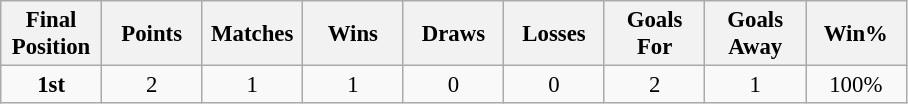<table class="wikitable" style="font-size: 95%; text-align: center;">
<tr>
<th width=60>Final Position</th>
<th width=60>Points</th>
<th width=60>Matches</th>
<th width=60>Wins</th>
<th width=60>Draws</th>
<th width=60>Losses</th>
<th width=60>Goals For</th>
<th width=60>Goals Away</th>
<th width=60>Win%</th>
</tr>
<tr>
<td><strong>1st</strong></td>
<td>2</td>
<td>1</td>
<td>1</td>
<td>0</td>
<td>0</td>
<td>2</td>
<td>1</td>
<td>100%</td>
</tr>
</table>
